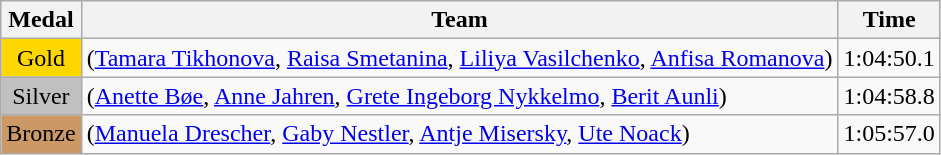<table class="wikitable">
<tr>
<th>Medal</th>
<th>Team</th>
<th>Time</th>
</tr>
<tr>
<td style="text-align:center;background-color:gold;">Gold</td>
<td> (<a href='#'>Tamara Tikhonova</a>, <a href='#'>Raisa Smetanina</a>, <a href='#'>Liliya Vasilchenko</a>, <a href='#'>Anfisa Romanova</a>)</td>
<td>1:04:50.1</td>
</tr>
<tr>
<td style="text-align:center;background-color:silver;">Silver</td>
<td> (<a href='#'>Anette Bøe</a>, <a href='#'>Anne Jahren</a>, <a href='#'>Grete Ingeborg Nykkelmo</a>, <a href='#'>Berit Aunli</a>)</td>
<td>1:04:58.8</td>
</tr>
<tr>
<td style="text-align:center;background-color:#CC9966;">Bronze</td>
<td> (<a href='#'>Manuela Drescher</a>, <a href='#'>Gaby Nestler</a>, <a href='#'>Antje Misersky</a>, <a href='#'>Ute Noack</a>)</td>
<td>1:05:57.0</td>
</tr>
</table>
